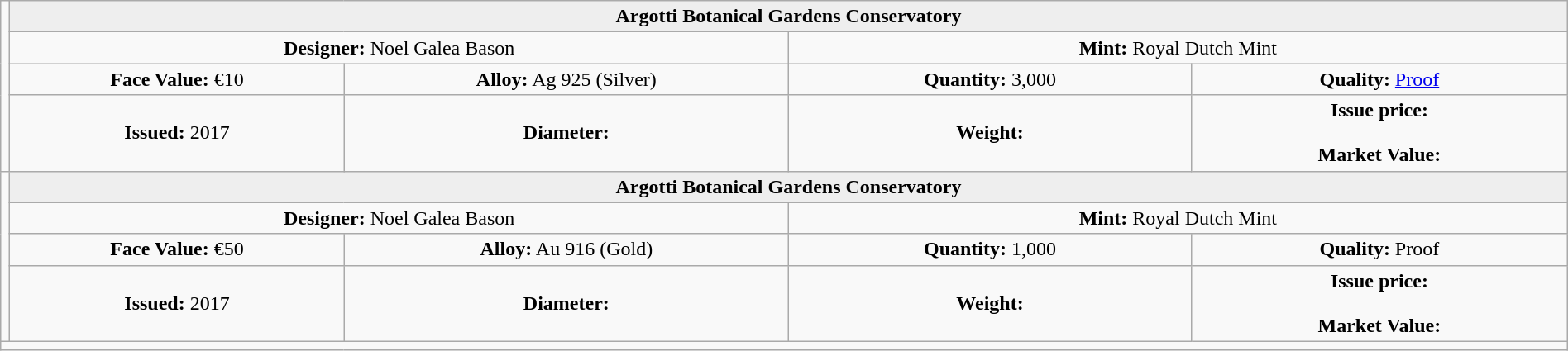<table class="wikitable" width=100%>
<tr>
<td rowspan=4 width="330px" nowrap align=center></td>
<th colspan="4" align=center style="background:#eeeeee;">Argotti Botanical Gardens Conservatory</th>
</tr>
<tr>
<td colspan="2" width="50%" align=center><strong>Designer:</strong> Noel Galea Bason</td>
<td colspan="2" width="50%" align=center><strong>Mint:</strong> Royal Dutch Mint</td>
</tr>
<tr>
<td align=center><strong>Face Value:</strong> €10</td>
<td align=center><strong>Alloy:</strong> Ag 925 (Silver)</td>
<td align=center><strong>Quantity:</strong> 3,000</td>
<td align=center><strong>Quality:</strong> <a href='#'>Proof</a></td>
</tr>
<tr>
<td align=center><strong>Issued:</strong> 2017</td>
<td align=center><strong>Diameter:</strong> </td>
<td align=center><strong>Weight:</strong> </td>
<td align=center><strong>Issue price:</strong><br><br>
<strong>Market Value:</strong></td>
</tr>
<tr>
<td rowspan=4 width="330px" nowrap align=center></td>
<th colspan="4" align=center style="background:#eeeeee;">Argotti Botanical Gardens Conservatory</th>
</tr>
<tr>
<td colspan="2" width="50%" align=center><strong>Designer:</strong> Noel Galea Bason</td>
<td colspan="2" width="50%" align=center><strong>Mint:</strong> Royal Dutch Mint</td>
</tr>
<tr>
<td align=center><strong>Face Value:</strong> €50</td>
<td align=center><strong>Alloy:</strong> Au 916 (Gold)</td>
<td align=center><strong>Quantity:</strong> 1,000</td>
<td align=center><strong>Quality:</strong> Proof</td>
</tr>
<tr>
<td align=center><strong>Issued:</strong> 2017</td>
<td align=center><strong>Diameter:</strong> </td>
<td align=center><strong>Weight:</strong> </td>
<td align=center><strong>Issue price:</strong><br><br>
<strong>Market Value:</strong></td>
</tr>
<tr>
<td colspan="5" align=left></td>
</tr>
</table>
